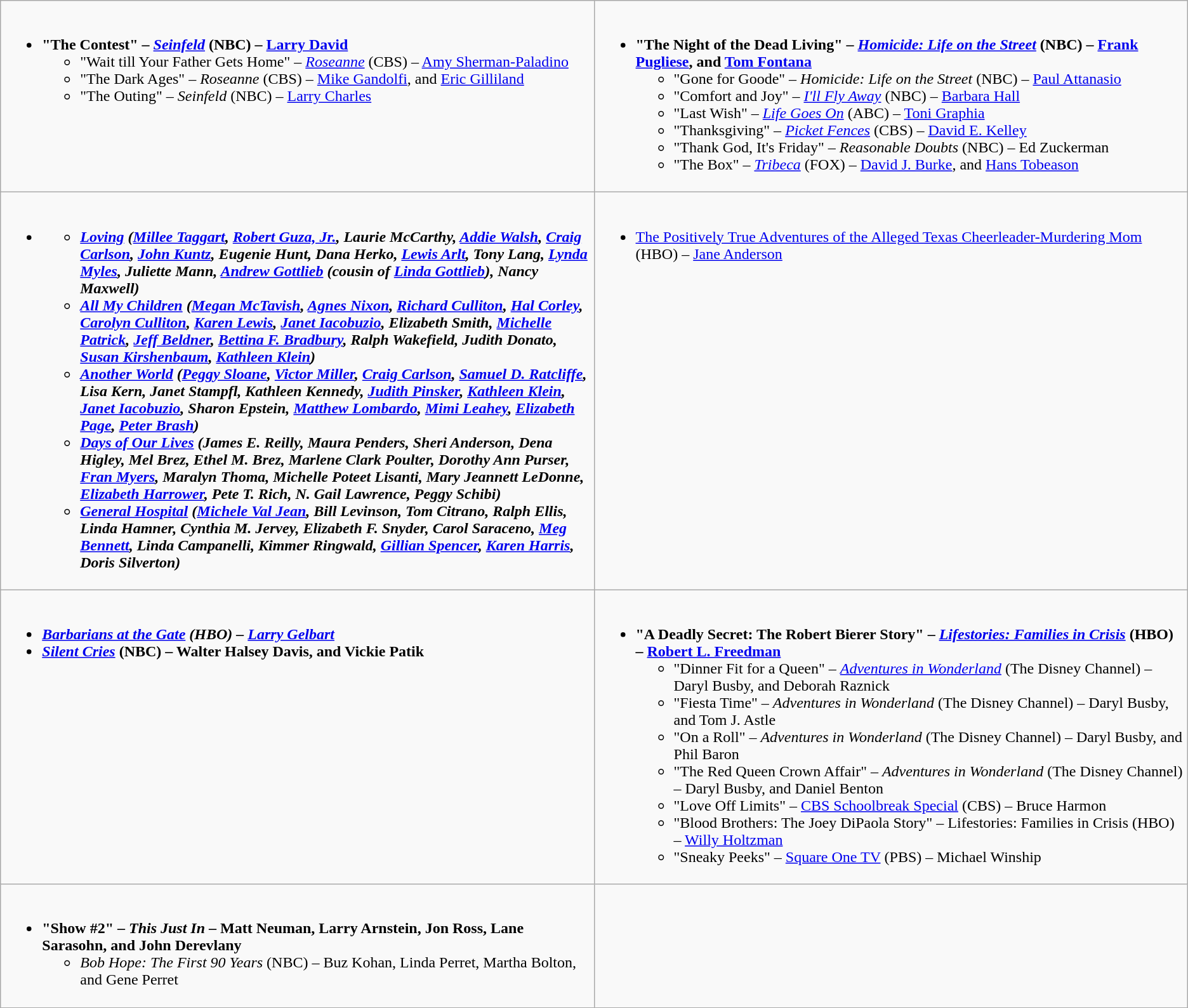<table class="wikitable">
<tr>
<td valign="top" width="50%"><br><ul><li><strong>"The Contest" – <em><a href='#'>Seinfeld</a></em> (NBC) – <a href='#'>Larry David</a></strong><ul><li>"Wait till Your Father Gets Home" – <em><a href='#'>Roseanne</a></em> (CBS) – <a href='#'>Amy Sherman-Paladino</a></li><li>"The Dark Ages" – <em>Roseanne</em> (CBS) – <a href='#'>Mike Gandolfi</a>, and <a href='#'>Eric Gilliland</a></li><li>"The Outing" – <em>Seinfeld</em> (NBC) – <a href='#'>Larry Charles</a></li></ul></li></ul></td>
<td valign="top" width="50%"><br><ul><li><strong>"The Night of the Dead Living" – <em><a href='#'>Homicide: Life on the Street</a></em> (NBC) – <a href='#'>Frank Pugliese</a>, and <a href='#'>Tom Fontana</a></strong><ul><li>"Gone for Goode" – <em>Homicide: Life on the Street</em> (NBC) – <a href='#'>Paul Attanasio</a></li><li>"Comfort and Joy" – <em><a href='#'>I'll Fly Away</a></em> (NBC) – <a href='#'>Barbara Hall</a></li><li>"Last Wish" – <em><a href='#'>Life Goes On</a></em> (ABC) – <a href='#'>Toni Graphia</a></li><li>"Thanksgiving" – <em><a href='#'>Picket Fences</a></em> (CBS) – <a href='#'>David E. Kelley</a></li><li>"Thank God, It's Friday" – <em>Reasonable Doubts</em> (NBC) – Ed Zuckerman</li><li>"The Box" – <em><a href='#'>Tribeca</a></em> (FOX) – <a href='#'>David J. Burke</a>, and <a href='#'>Hans Tobeason</a></li></ul></li></ul></td>
</tr>
<tr>
<td valign="top" width="50%"><br><ul><li><ul><li><strong><em><a href='#'>Loving</a><em> (<a href='#'>Millee Taggart</a>, <a href='#'>Robert Guza, Jr.</a>, Laurie McCarthy, <a href='#'>Addie Walsh</a>, <a href='#'>Craig Carlson</a>, <a href='#'>John Kuntz</a>, Eugenie Hunt, Dana Herko, <a href='#'>Lewis Arlt</a>, Tony Lang, <a href='#'>Lynda Myles</a>, Juliette Mann, <a href='#'>Andrew Gottlieb</a> (cousin of <a href='#'>Linda Gottlieb</a>), Nancy Maxwell) <strong></li><li></em><a href='#'>All My Children</a><em> (<a href='#'>Megan McTavish</a>, <a href='#'>Agnes Nixon</a>, <a href='#'>Richard Culliton</a>, <a href='#'>Hal Corley</a>, <a href='#'>Carolyn Culliton</a>, <a href='#'>Karen Lewis</a>, <a href='#'>Janet Iacobuzio</a>, Elizabeth Smith, <a href='#'>Michelle Patrick</a>, <a href='#'>Jeff Beldner</a>, <a href='#'>Bettina F. Bradbury</a>, Ralph Wakefield, Judith Donato, <a href='#'>Susan Kirshenbaum</a>, <a href='#'>Kathleen Klein</a>)</li><li></em><a href='#'>Another World</a><em> (<a href='#'>Peggy Sloane</a>, <a href='#'>Victor Miller</a>, <a href='#'>Craig Carlson</a>, <a href='#'>Samuel D. Ratcliffe</a>, Lisa Kern, Janet Stampfl, Kathleen Kennedy, <a href='#'>Judith Pinsker</a>, <a href='#'>Kathleen Klein</a>, <a href='#'>Janet Iacobuzio</a>, Sharon Epstein, <a href='#'>Matthew Lombardo</a>, <a href='#'>Mimi Leahey</a>, <a href='#'>Elizabeth Page</a>, <a href='#'>Peter Brash</a>)</li><li></em><a href='#'>Days of Our Lives</a><em> (James E. Reilly, Maura Penders, Sheri Anderson, Dena Higley, Mel Brez, Ethel M. Brez, Marlene Clark Poulter, Dorothy Ann Purser, <a href='#'>Fran Myers</a>, Maralyn Thoma, Michelle Poteet Lisanti, Mary Jeannett LeDonne, <a href='#'>Elizabeth Harrower</a>, Pete T. Rich, N. Gail Lawrence, Peggy Schibi)</li><li></em><a href='#'>General Hospital</a><em> (<a href='#'>Michele Val Jean</a>, Bill Levinson, Tom Citrano, Ralph Ellis, Linda Hamner, Cynthia M. Jervey, Elizabeth F. Snyder, Carol Saraceno, <a href='#'>Meg Bennett</a>, Linda Campanelli, Kimmer Ringwald, <a href='#'>Gillian Spencer</a>, <a href='#'>Karen Harris</a>, Doris Silverton)</li></ul></li></ul></td>
<td valign="top" width="50%"><br><ul><li></em></strong><a href='#'>The Positively True Adventures of the Alleged Texas Cheerleader-Murdering Mom</a></em> (HBO) – <a href='#'>Jane Anderson</a></strong></li></ul></td>
</tr>
<tr>
<td valign="top" width="50%"><br><ul><li><strong><em><a href='#'>Barbarians at the Gate</a><em> (HBO) – <a href='#'>Larry Gelbart</a><strong></li><li></em></strong><a href='#'>Silent Cries</a></em> (NBC) – Walter Halsey Davis, and Vickie Patik</strong></li></ul></td>
<td valign="top" width="50%"><br><ul><li><strong> "A Deadly Secret: The Robert Bierer Story" – <em><a href='#'>Lifestories: Families in Crisis</a></em> (HBO) – <a href='#'>Robert L. Freedman</a></strong><ul><li>"Dinner Fit for a Queen" – <em><a href='#'>Adventures in Wonderland</a></em> (The Disney Channel) – Daryl Busby, and Deborah Raznick</li><li>"Fiesta Time" – <em>Adventures in Wonderland</em> (The Disney Channel) – Daryl Busby, and Tom J. Astle</li><li>"On a Roll" – <em>Adventures in Wonderland</em> (The Disney Channel) – Daryl Busby, and Phil Baron</li><li>"The Red Queen Crown Affair" – <em>Adventures in Wonderland</em> (The Disney Channel) – Daryl Busby, and Daniel Benton</li><li>"Love Off Limits" – <a href='#'>CBS Schoolbreak Special</a> (CBS) – Bruce Harmon</li><li>"Blood Brothers: The Joey DiPaola Story" – Lifestories: Families in Crisis (HBO) – <a href='#'>Willy Holtzman</a></li><li>"Sneaky Peeks" – <a href='#'>Square One TV</a> (PBS) – Michael Winship</li></ul></li></ul></td>
</tr>
<tr>
<td valign="top" width="50%"><br><ul><li><strong>"Show #2" – <em>This Just In</em> – Matt Neuman, Larry Arnstein, Jon Ross, Lane Sarasohn, and John Derevlany</strong><ul><li><em>Bob Hope: The First 90 Years</em> (NBC) – Buz Kohan, Linda Perret, Martha Bolton, and Gene Perret</li></ul></li></ul></td>
</tr>
</table>
